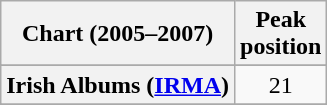<table class="wikitable sortable plainrowheaders" style="text-align:center">
<tr>
<th scope="col">Chart (2005–2007)</th>
<th scope="col">Peak<br> position</th>
</tr>
<tr>
</tr>
<tr>
<th scope="row">Irish Albums (<a href='#'>IRMA</a>)</th>
<td style="text-align:center">21</td>
</tr>
<tr>
</tr>
<tr>
</tr>
<tr>
</tr>
<tr>
</tr>
</table>
